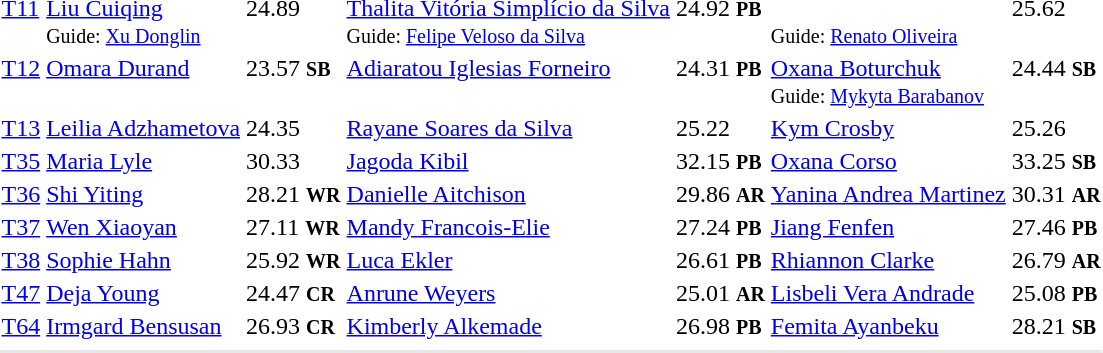<table>
<tr style="vertical-align:top">
<td><a href='#'>T11</a></td>
<td><a href='#'>Liu Cuiqing</a><br><small>Guide: <a href='#'>Xu Donglin</a></small><br></td>
<td>24.89</td>
<td><a href='#'>Thalita Vitória Simplício da Silva</a><br><small>Guide: <a href='#'>Felipe Veloso da Silva</a></small><br></td>
<td>24.92 <small><strong>PB</strong></small></td>
<td><br><small>Guide: <a href='#'>Renato Oliveira</a></small><br></td>
<td>25.62</td>
</tr>
<tr style="vertical-align:top">
<td><a href='#'>T12</a></td>
<td><a href='#'>Omara Durand</a><br><br></td>
<td>23.57 <small><strong>SB</strong></small></td>
<td><a href='#'>Adiaratou Iglesias Forneiro</a><br></td>
<td>24.31 <small><strong>PB</strong></small></td>
<td><a href='#'>Oxana Boturchuk</a><br><small>Guide: <a href='#'>Mykyta Barabanov</a></small><br></td>
<td>24.44 <small><strong>SB</strong></small></td>
</tr>
<tr>
<td><a href='#'>T13</a></td>
<td><a href='#'>Leilia Adzhametova</a><br></td>
<td>24.35</td>
<td><a href='#'>Rayane Soares da Silva</a><br></td>
<td>25.22</td>
<td><a href='#'>Kym Crosby</a><br></td>
<td>25.26</td>
</tr>
<tr>
<td><a href='#'>T35</a></td>
<td><a href='#'>Maria Lyle</a><br></td>
<td>30.33</td>
<td><a href='#'>Jagoda Kibil</a><br></td>
<td>32.15 <small><strong>PB</strong></small></td>
<td><a href='#'>Oxana Corso</a><br></td>
<td>33.25 <small><strong>SB</strong></small></td>
</tr>
<tr>
<td><a href='#'>T36</a></td>
<td><a href='#'>Shi Yiting</a><br></td>
<td>28.21 <small><strong>WR</strong></small></td>
<td><a href='#'>Danielle Aitchison</a><br></td>
<td>29.86  <small><strong>AR</strong></small></td>
<td><a href='#'>Yanina Andrea Martinez</a><br></td>
<td>30.31 <small><strong>AR</strong></small></td>
</tr>
<tr>
<td><a href='#'>T37</a></td>
<td><a href='#'>Wen Xiaoyan</a><br></td>
<td>27.11 <small><strong>WR</strong></small></td>
<td><a href='#'>Mandy Francois-Elie</a><br></td>
<td>27.24 <small><strong>PB</strong></small></td>
<td><a href='#'>Jiang Fenfen</a><br></td>
<td>27.46 <small><strong>PB</strong></small></td>
</tr>
<tr>
<td><a href='#'>T38</a></td>
<td><a href='#'>Sophie Hahn</a><br></td>
<td>25.92 <small><strong>WR</strong></small></td>
<td><a href='#'>Luca Ekler</a><br></td>
<td>26.61 <small><strong>PB</strong></small></td>
<td><a href='#'>Rhiannon Clarke</a><br></td>
<td>26.79 <small><strong>AR</strong></small></td>
</tr>
<tr>
<td><a href='#'>T47</a></td>
<td><a href='#'>Deja Young</a><br></td>
<td>24.47 <small><strong>CR</strong></small></td>
<td><a href='#'>Anrune Weyers</a><br></td>
<td>25.01 <small><strong>AR</strong></small></td>
<td><a href='#'>Lisbeli Vera Andrade</a><br></td>
<td>25.08 <small><strong>PB</strong></small></td>
</tr>
<tr>
<td><a href='#'>T64</a></td>
<td><a href='#'>Irmgard Bensusan</a><br></td>
<td>26.93 <small><strong>CR</strong></small></td>
<td><a href='#'>Kimberly Alkemade</a><br></td>
<td>26.98 <small><strong>PB</strong></small></td>
<td><a href='#'>Femita Ayanbeku</a><br></td>
<td>28.21 <small><strong>SB</strong></small></td>
</tr>
<tr>
<td colspan=7></td>
</tr>
<tr bgcolor= e8e8e8>
<td colspan=7></td>
</tr>
</table>
